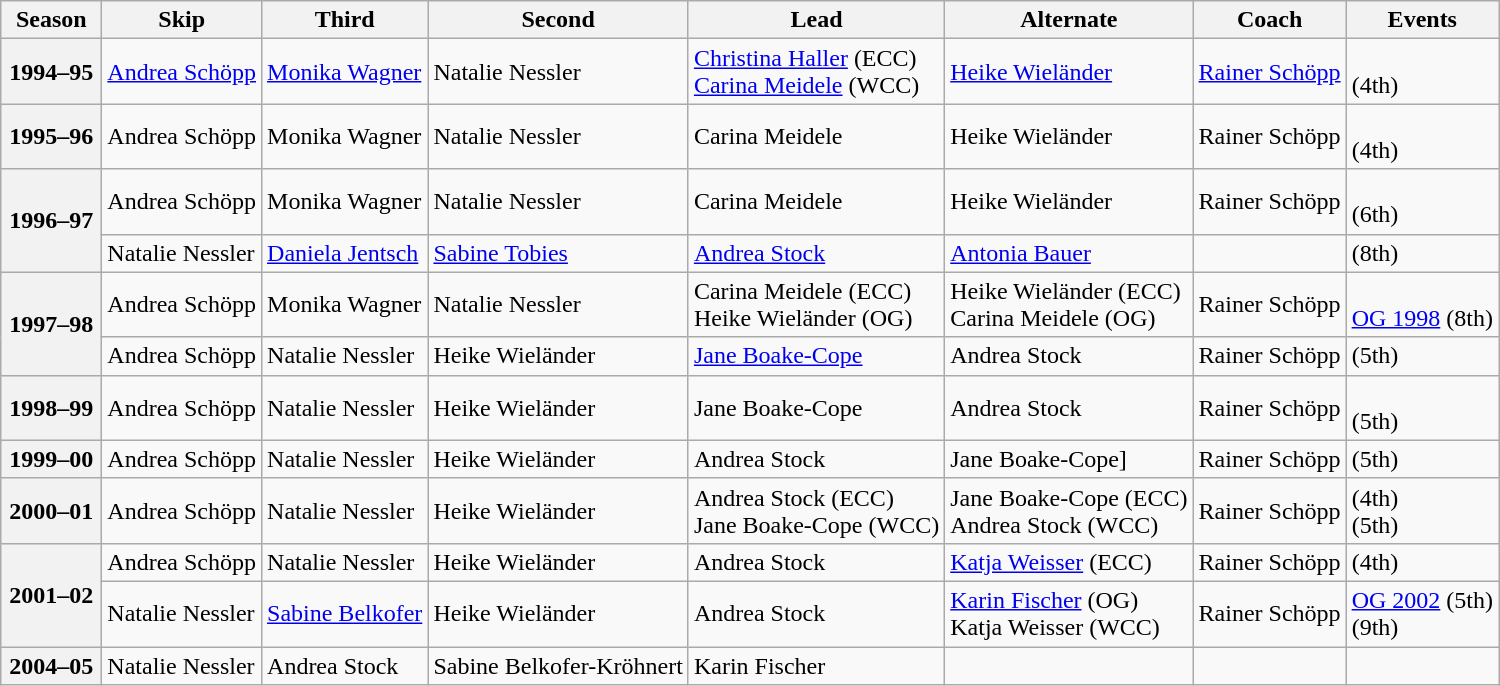<table class="wikitable">
<tr>
<th scope="col" width=60>Season</th>
<th scope="col">Skip</th>
<th scope="col">Third</th>
<th scope="col">Second</th>
<th scope="col">Lead</th>
<th scope="col">Alternate</th>
<th scope="col">Coach</th>
<th scope="col">Events</th>
</tr>
<tr>
<th scope="row">1994–95</th>
<td><a href='#'>Andrea Schöpp</a></td>
<td><a href='#'>Monika Wagner</a></td>
<td>Natalie Nessler</td>
<td><a href='#'>Christina Haller</a> (ECC)<br><a href='#'>Carina Meidele</a> (WCC)</td>
<td><a href='#'>Heike Wieländer</a></td>
<td><a href='#'>Rainer Schöpp</a></td>
<td> <br> (4th)</td>
</tr>
<tr>
<th scope="row">1995–96</th>
<td>Andrea Schöpp</td>
<td>Monika Wagner</td>
<td>Natalie Nessler</td>
<td>Carina Meidele</td>
<td>Heike Wieländer</td>
<td>Rainer Schöpp</td>
<td> <br> (4th)</td>
</tr>
<tr>
<th scope="row" rowspan=2>1996–97</th>
<td>Andrea Schöpp</td>
<td>Monika Wagner</td>
<td>Natalie Nessler</td>
<td>Carina Meidele</td>
<td>Heike Wieländer</td>
<td>Rainer Schöpp</td>
<td> <br> (6th)</td>
</tr>
<tr>
<td>Natalie Nessler</td>
<td><a href='#'>Daniela Jentsch</a></td>
<td><a href='#'>Sabine Tobies</a></td>
<td><a href='#'>Andrea Stock</a></td>
<td><a href='#'>Antonia Bauer</a></td>
<td></td>
<td> (8th)</td>
</tr>
<tr>
<th scope="row" rowspan=2>1997–98</th>
<td>Andrea Schöpp</td>
<td>Monika Wagner</td>
<td>Natalie Nessler</td>
<td>Carina Meidele (ECC)<br>Heike Wieländer (OG)</td>
<td>Heike Wieländer (ECC)<br>Carina Meidele (OG)</td>
<td>Rainer Schöpp</td>
<td> <br><a href='#'>OG 1998</a> (8th)</td>
</tr>
<tr>
<td>Andrea Schöpp</td>
<td>Natalie Nessler</td>
<td>Heike Wieländer</td>
<td><a href='#'>Jane Boake-Cope</a></td>
<td>Andrea Stock</td>
<td>Rainer Schöpp</td>
<td> (5th)</td>
</tr>
<tr>
<th scope="row">1998–99</th>
<td>Andrea Schöpp</td>
<td>Natalie Nessler</td>
<td>Heike Wieländer</td>
<td>Jane Boake-Cope</td>
<td>Andrea Stock</td>
<td>Rainer Schöpp</td>
<td> <br> (5th)</td>
</tr>
<tr>
<th scope="row">1999–00</th>
<td>Andrea Schöpp</td>
<td>Natalie Nessler</td>
<td>Heike Wieländer</td>
<td>Andrea Stock</td>
<td>Jane Boake-Cope]</td>
<td>Rainer Schöpp</td>
<td> (5th)</td>
</tr>
<tr>
<th scope="row">2000–01</th>
<td>Andrea Schöpp</td>
<td>Natalie Nessler</td>
<td>Heike Wieländer</td>
<td>Andrea Stock (ECC)<br>Jane Boake-Cope (WCC)</td>
<td>Jane Boake-Cope (ECC)<br>Andrea Stock (WCC)</td>
<td>Rainer Schöpp</td>
<td> (4th)<br> (5th)</td>
</tr>
<tr>
<th scope="row" rowspan=2>2001–02</th>
<td>Andrea Schöpp</td>
<td>Natalie Nessler</td>
<td>Heike Wieländer</td>
<td>Andrea Stock</td>
<td><a href='#'>Katja Weisser</a> (ECC)</td>
<td>Rainer Schöpp</td>
<td> (4th)<br></td>
</tr>
<tr>
<td>Natalie Nessler</td>
<td><a href='#'>Sabine Belkofer</a></td>
<td>Heike Wieländer</td>
<td>Andrea Stock</td>
<td><a href='#'>Karin Fischer</a> (OG)<br>Katja Weisser (WCC)</td>
<td>Rainer Schöpp</td>
<td><a href='#'>OG 2002</a> (5th)<br> (9th)</td>
</tr>
<tr>
<th scope="row">2004–05</th>
<td>Natalie Nessler</td>
<td>Andrea Stock</td>
<td>Sabine Belkofer-Kröhnert</td>
<td>Karin Fischer</td>
<td></td>
<td></td>
<td></td>
</tr>
</table>
